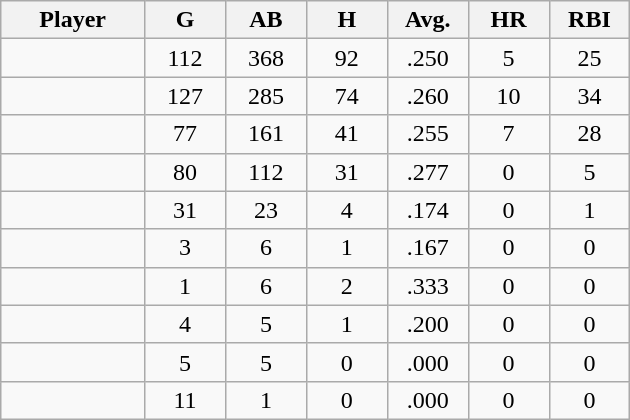<table class="wikitable sortable">
<tr>
<th bgcolor="#DDDDFF" width="16%">Player</th>
<th bgcolor="#DDDDFF" width="9%">G</th>
<th bgcolor="#DDDDFF" width="9%">AB</th>
<th bgcolor="#DDDDFF" width="9%">H</th>
<th bgcolor="#DDDDFF" width="9%">Avg.</th>
<th bgcolor="#DDDDFF" width="9%">HR</th>
<th bgcolor="#DDDDFF" width="9%">RBI</th>
</tr>
<tr align="center">
<td></td>
<td>112</td>
<td>368</td>
<td>92</td>
<td>.250</td>
<td>5</td>
<td>25</td>
</tr>
<tr align="center">
<td></td>
<td>127</td>
<td>285</td>
<td>74</td>
<td>.260</td>
<td>10</td>
<td>34</td>
</tr>
<tr align="center">
<td></td>
<td>77</td>
<td>161</td>
<td>41</td>
<td>.255</td>
<td>7</td>
<td>28</td>
</tr>
<tr align="center">
<td></td>
<td>80</td>
<td>112</td>
<td>31</td>
<td>.277</td>
<td>0</td>
<td>5</td>
</tr>
<tr align="center">
<td></td>
<td>31</td>
<td>23</td>
<td>4</td>
<td>.174</td>
<td>0</td>
<td>1</td>
</tr>
<tr align="center">
<td></td>
<td>3</td>
<td>6</td>
<td>1</td>
<td>.167</td>
<td>0</td>
<td>0</td>
</tr>
<tr align="center">
<td></td>
<td>1</td>
<td>6</td>
<td>2</td>
<td>.333</td>
<td>0</td>
<td>0</td>
</tr>
<tr align=center>
<td></td>
<td>4</td>
<td>5</td>
<td>1</td>
<td>.200</td>
<td>0</td>
<td>0</td>
</tr>
<tr align="center">
<td></td>
<td>5</td>
<td>5</td>
<td>0</td>
<td>.000</td>
<td>0</td>
<td>0</td>
</tr>
<tr align="center">
<td></td>
<td>11</td>
<td>1</td>
<td>0</td>
<td>.000</td>
<td>0</td>
<td>0</td>
</tr>
</table>
